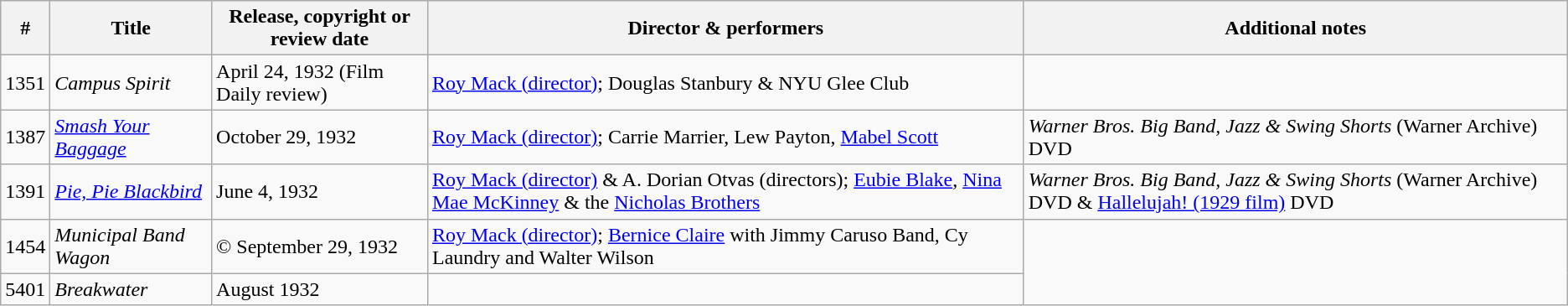<table class="wikitable sortable" border="1">
<tr>
<th>#</th>
<th>Title</th>
<th>Release, copyright or review date</th>
<th>Director & performers</th>
<th>Additional notes</th>
</tr>
<tr>
<td>1351</td>
<td><em>Campus Spirit</em></td>
<td>April 24, 1932 (Film Daily review)</td>
<td><a href='#'>Roy Mack (director)</a>; Douglas Stanbury & NYU Glee Club</td>
</tr>
<tr>
<td>1387</td>
<td><em><a href='#'>Smash Your Baggage</a></em></td>
<td>October 29, 1932</td>
<td><a href='#'>Roy Mack (director)</a>; Carrie Marrier, Lew Payton, <a href='#'>Mabel Scott</a></td>
<td><em>Warner Bros. Big Band, Jazz & Swing Shorts</em> (Warner Archive) DVD</td>
</tr>
<tr>
<td>1391</td>
<td><em><a href='#'>Pie, Pie Blackbird</a></em></td>
<td>June 4, 1932</td>
<td><a href='#'>Roy Mack (director)</a> & A. Dorian Otvas (directors); <a href='#'>Eubie Blake</a>, <a href='#'>Nina Mae McKinney</a> & the <a href='#'>Nicholas Brothers</a></td>
<td><em>Warner Bros. Big Band, Jazz & Swing Shorts</em> (Warner Archive) DVD & <a href='#'>Hallelujah! (1929 film)</a> DVD</td>
</tr>
<tr>
<td>1454</td>
<td><em>Municipal Band Wagon</em></td>
<td>© September 29, 1932</td>
<td><a href='#'>Roy Mack (director)</a>; <a href='#'>Bernice Claire</a> with Jimmy Caruso Band, Cy Laundry and Walter Wilson</td>
</tr>
<tr>
<td>5401</td>
<td><em>Breakwater</em></td>
<td>August 1932</td>
<td></td>
</tr>
</table>
